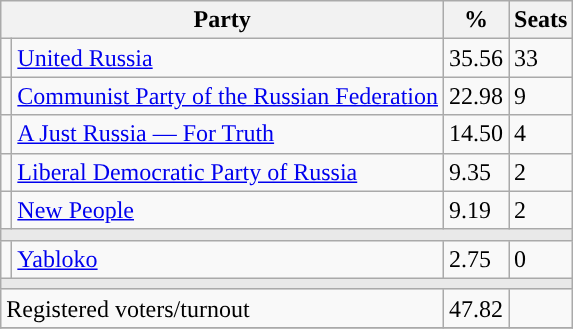<table class="wikitable">
<tr>
<th colspan=2>Party</th>
<th>%</th>
<th>Seats</th>
</tr>
<tr>
<td style="background:"></td>
<td><a href='#'>United Russia</a></td>
<td>35.56</td>
<td>33</td>
</tr>
<tr>
<td style="background:"></td>
<td><a href='#'>Communist Party of the Russian Federation</a></td>
<td>22.98</td>
<td>9</td>
</tr>
<tr>
<td style="background:"></td>
<td><a href='#'>A Just Russia — For Truth</a></td>
<td>14.50</td>
<td>4</td>
</tr>
<tr>
<td style="background:"></td>
<td><a href='#'>Liberal Democratic Party of Russia</a></td>
<td>9.35</td>
<td>2</td>
</tr>
<tr>
<td style="background:"></td>
<td><a href='#'>New People</a></td>
<td>9.19</td>
<td>2</td>
</tr>
<tr>
<td colspan=4 style="background:#E9E9E9;"></td>
</tr>
<tr>
<td style="background:"></td>
<td><a href='#'>Yabloko</a></td>
<td>2.75</td>
<td>0</td>
</tr>
<tr>
<td colspan=4 style="background:#E9E9E9;"></td>
</tr>
<tr>
<td align=left colspan=2>Registered voters/turnout</td>
<td>47.82</td>
<td></td>
</tr>
<tr>
</tr>
</table>
